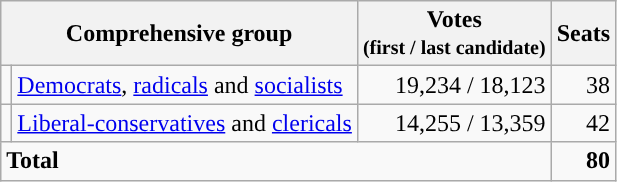<table class="wikitable">
<tr>
<th colspan=2>Comprehensive group</th>
<th>Votes<br><small>(first / last candidate)</small></th>
<th>Seats</th>
</tr>
<tr>
<td style="background-color:"></td>
<td><a href='#'>Democrats</a>, <a href='#'>radicals</a> and <a href='#'>socialists</a></td>
<td align=right>19,234 / 18,123</td>
<td align=right>38</td>
</tr>
<tr>
<td style="background-color:"></td>
<td><a href='#'>Liberal-conservatives</a> and <a href='#'>clericals</a></td>
<td align=right>14,255 / 13,359</td>
<td align=right>42</td>
</tr>
<tr>
<td colspan=3><strong>Total</strong></td>
<td align=right><strong>80</strong></td>
</tr>
</table>
